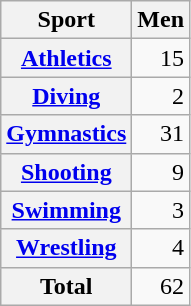<table class="wikitable" style="text-align:right;">
<tr>
<th>Sport</th>
<th>Men</th>
</tr>
<tr>
<th><a href='#'>Athletics</a></th>
<td>15</td>
</tr>
<tr>
<th><a href='#'>Diving</a></th>
<td>2</td>
</tr>
<tr>
<th><a href='#'>Gymnastics</a></th>
<td>31</td>
</tr>
<tr>
<th><a href='#'>Shooting</a></th>
<td>9</td>
</tr>
<tr>
<th><a href='#'>Swimming</a></th>
<td>3</td>
</tr>
<tr>
<th><a href='#'>Wrestling</a></th>
<td>4</td>
</tr>
<tr>
<th>Total</th>
<td>62</td>
</tr>
</table>
